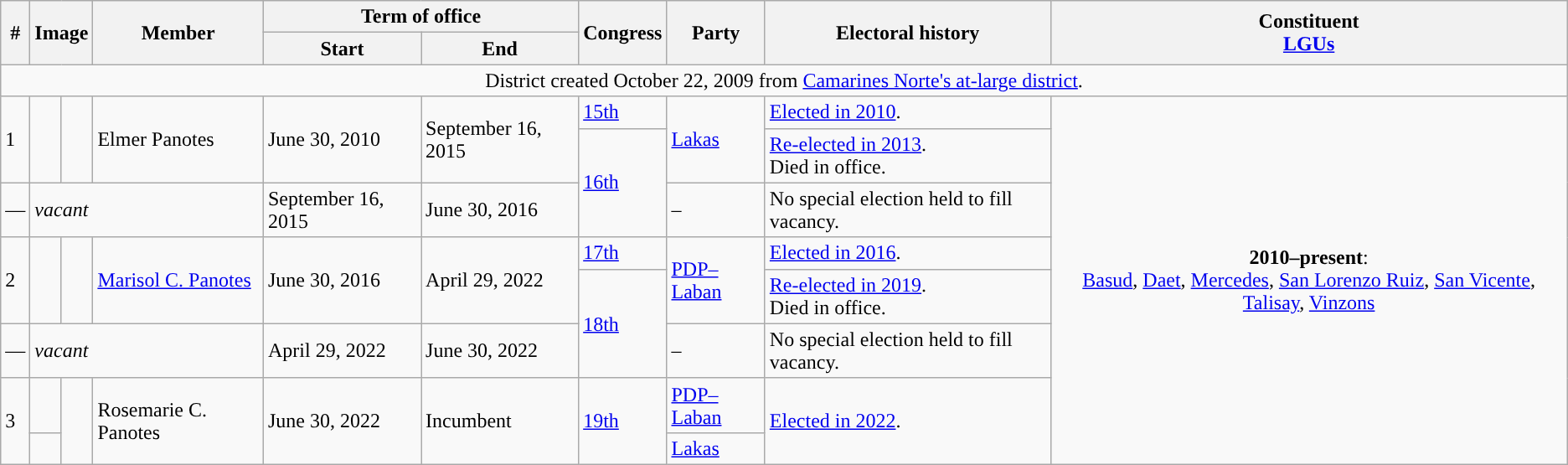<table class="wikitable">
<tr>
<th rowspan="2">#</th>
<th colspan="2" rowspan="2">Image</th>
<th rowspan="2">Member</th>
<th colspan="2">Term of office</th>
<th rowspan="2">Congress</th>
<th rowspan="2">Party</th>
<th rowspan="2">Electoral history</th>
<th rowspan="2" width="33%">Constituent<br><a href='#'>LGUs</a></th>
</tr>
<tr>
<th>Start</th>
<th>End</th>
</tr>
<tr>
<td colspan="10" style="text-align:center;">District created October 22, 2009 from <a href='#'>Camarines Norte's at-large district</a>.</td>
</tr>
<tr>
<td rowspan=2>1</td>
<td rowspan=2 style="color:inherit;background:"></td>
<td rowspan=2></td>
<td rowspan=2>Elmer Panotes</td>
<td rowspan=2>June 30, 2010</td>
<td rowspan=2>September 16, 2015</td>
<td><a href='#'>15th</a></td>
<td rowspan=2><a href='#'>Lakas</a></td>
<td><a href='#'>Elected in 2010</a>.</td>
<td rowspan="69" align="center"><strong>2010–present</strong>:<br><a href='#'>Basud</a>, <a href='#'>Daet</a>, <a href='#'>Mercedes</a>, <a href='#'>San Lorenzo Ruiz</a>, <a href='#'>San Vicente</a>, <a href='#'>Talisay</a>, <a href='#'>Vinzons</a></td>
</tr>
<tr>
<td rowspan="2"><a href='#'>16th</a></td>
<td><a href='#'>Re-elected in 2013</a>.<br>Died in office.</td>
</tr>
<tr>
<td style="text-align:center;">—</td>
<td colspan=3><em>vacant</em></td>
<td>September 16, 2015</td>
<td>June 30, 2016</td>
<td>–</td>
<td>No special election held to fill vacancy.</td>
</tr>
<tr>
<td rowspan=2>2</td>
<td rowspan=2 style="color:inherit;background:"></td>
<td rowspan=2></td>
<td rowspan=2><a href='#'>Marisol C. Panotes</a></td>
<td rowspan=2>June 30, 2016</td>
<td rowspan=2>April 29, 2022</td>
<td><a href='#'>17th</a></td>
<td rowspan=2><a href='#'>PDP–Laban</a></td>
<td><a href='#'>Elected in 2016</a>.<br></td>
</tr>
<tr>
<td rowspan="2"><a href='#'>18th</a></td>
<td><a href='#'>Re-elected in 2019</a>.<br>Died in office.</td>
</tr>
<tr>
<td style="text-align:center;">—</td>
<td colspan=3><em>vacant</em></td>
<td>April 29, 2022</td>
<td>June 30, 2022</td>
<td>–</td>
<td>No special election held to fill vacancy.</td>
</tr>
<tr>
<td rowspan="2">3</td>
<td style="color:inherit;background:"></td>
<td rowspan="2"></td>
<td rowspan="2">Rosemarie C. Panotes</td>
<td rowspan="2">June 30, 2022</td>
<td rowspan="2">Incumbent</td>
<td rowspan="2"><a href='#'>19th</a></td>
<td><a href='#'>PDP–Laban</a></td>
<td rowspan="2"><a href='#'>Elected in 2022</a>.</td>
</tr>
<tr>
<td style="color:inherit;background:"></td>
<td><a href='#'>Lakas</a></td>
</tr>
</table>
